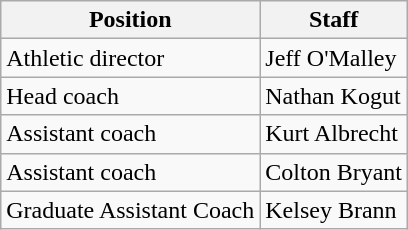<table class="wikitable">
<tr>
<th>Position</th>
<th>Staff</th>
</tr>
<tr>
<td>Athletic director</td>
<td> Jeff O'Malley</td>
</tr>
<tr>
<td>Head coach</td>
<td> Nathan Kogut</td>
</tr>
<tr>
<td>Assistant coach</td>
<td> Kurt Albrecht</td>
</tr>
<tr>
<td>Assistant coach</td>
<td> Colton Bryant</td>
</tr>
<tr>
<td>Graduate Assistant Coach</td>
<td> Kelsey Brann</td>
</tr>
</table>
